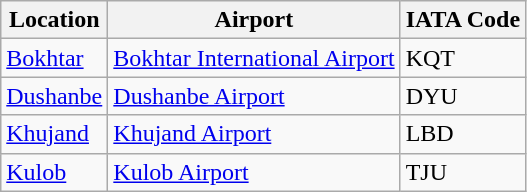<table class="wikitable">
<tr>
<th>Location</th>
<th>Airport</th>
<th>IATA Code</th>
</tr>
<tr>
<td><a href='#'>Bokhtar</a></td>
<td><a href='#'>Bokhtar International Airport</a></td>
<td>KQT</td>
</tr>
<tr>
<td><a href='#'>Dushanbe</a></td>
<td><a href='#'>Dushanbe Airport</a></td>
<td>DYU</td>
</tr>
<tr>
<td><a href='#'>Khujand</a></td>
<td><a href='#'>Khujand Airport</a></td>
<td>LBD</td>
</tr>
<tr>
<td><a href='#'>Kulob</a></td>
<td><a href='#'>Kulob Airport</a></td>
<td>TJU</td>
</tr>
</table>
